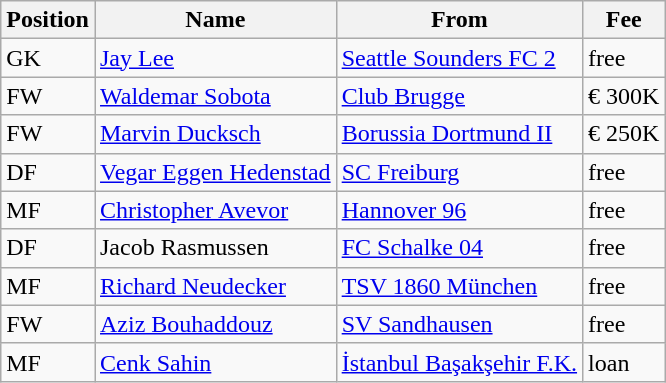<table class="wikitable">
<tr>
<th>Position</th>
<th>Name</th>
<th>From</th>
<th>Fee</th>
</tr>
<tr>
<td>GK</td>
<td> <a href='#'>Jay Lee</a></td>
<td> <a href='#'>Seattle Sounders FC 2</a></td>
<td>free</td>
</tr>
<tr>
<td>FW</td>
<td> <a href='#'>Waldemar Sobota</a></td>
<td> <a href='#'>Club Brugge</a></td>
<td>€ 300K</td>
</tr>
<tr>
<td>FW</td>
<td> <a href='#'>Marvin Ducksch</a></td>
<td> <a href='#'>Borussia Dortmund II</a></td>
<td>€ 250K</td>
</tr>
<tr>
<td>DF</td>
<td> <a href='#'>Vegar Eggen Hedenstad</a></td>
<td> <a href='#'>SC Freiburg</a></td>
<td>free</td>
</tr>
<tr>
<td>MF</td>
<td> <a href='#'>Christopher Avevor</a></td>
<td> <a href='#'>Hannover 96</a></td>
<td>free</td>
</tr>
<tr>
<td>DF</td>
<td> Jacob Rasmussen</td>
<td> <a href='#'>FC Schalke 04</a></td>
<td>free</td>
</tr>
<tr>
<td>MF</td>
<td> <a href='#'>Richard Neudecker</a></td>
<td> <a href='#'>TSV 1860 München</a></td>
<td>free</td>
</tr>
<tr>
<td>FW</td>
<td> <a href='#'>Aziz Bouhaddouz</a></td>
<td> <a href='#'>SV Sandhausen</a></td>
<td>free</td>
</tr>
<tr>
<td>MF</td>
<td> <a href='#'>Cenk Sahin</a></td>
<td> <a href='#'>İstanbul Başakşehir F.K.</a></td>
<td>loan</td>
</tr>
</table>
